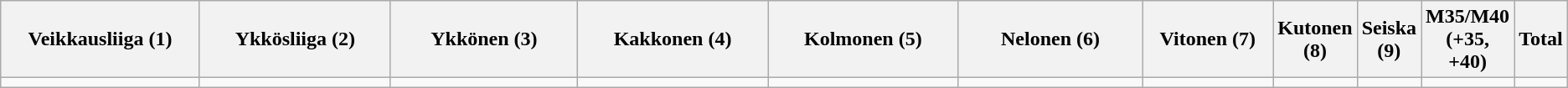<table class="wikitable">
<tr>
<th width="15%">Veikkausliiga (1)</th>
<th width="15%">Ykkösliiga (2)</th>
<th width="15%">Ykkönen (3)</th>
<th width="15%">Kakkonen (4)</th>
<th width="15%">Kolmonen (5)</th>
<th width="15%">Nelonen (6)</th>
<th width="15%">Vitonen (7)</th>
<th width="15%">Kutonen (8)</th>
<th width="15%">Seiska (9)</th>
<th width="15%">M35/M40 (+35, +40)</th>
<th width="15%">Total</th>
</tr>
<tr>
<td></td>
<td></td>
<td></td>
<td></td>
<td></td>
<td></td>
<td></td>
<td></td>
<td></td>
<td></td>
<td></td>
</tr>
</table>
